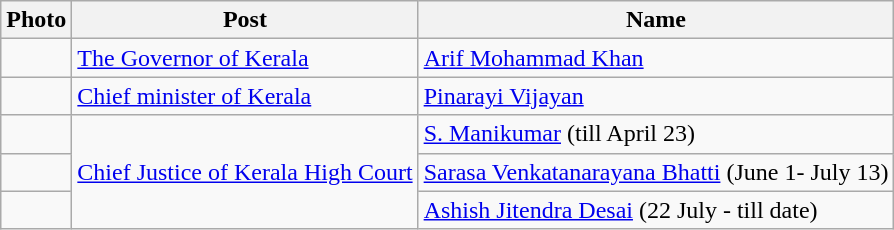<table class="wikitable">
<tr>
<th>Photo</th>
<th>Post</th>
<th>Name</th>
</tr>
<tr>
<td></td>
<td><a href='#'>The Governor of Kerala</a></td>
<td><a href='#'>Arif Mohammad Khan</a></td>
</tr>
<tr>
<td></td>
<td><a href='#'>Chief minister of Kerala</a></td>
<td><a href='#'>Pinarayi Vijayan</a></td>
</tr>
<tr>
<td></td>
<td rowspan="3"><a href='#'>Chief Justice of Kerala High Court</a></td>
<td><a href='#'>S. Manikumar</a> (till April 23)</td>
</tr>
<tr>
<td></td>
<td><a href='#'>Sarasa Venkatanarayana Bhatti</a> (June 1- July 13)</td>
</tr>
<tr>
<td></td>
<td><a href='#'>Ashish Jitendra Desai</a> (22 July - till date)</td>
</tr>
</table>
